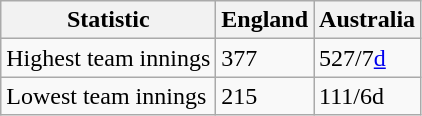<table class="wikitable">
<tr>
<th>Statistic</th>
<th>England</th>
<th>Australia</th>
</tr>
<tr>
<td>Highest team innings</td>
<td>377</td>
<td>527/7<a href='#'>d</a></td>
</tr>
<tr>
<td>Lowest team innings </td>
<td>215</td>
<td>111/6d</td>
</tr>
</table>
